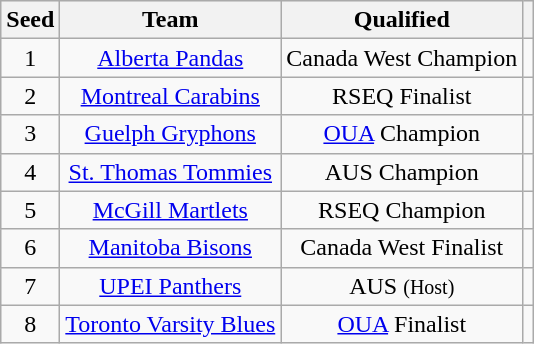<table class="wikitable sortable" style="text-align: center;">
<tr bgcolor="#efefef" align=center>
<th align=left>Seed</th>
<th align=left>Team</th>
<th align=left>Qualified</th>
<th align=left></th>
</tr>
<tr align=center>
<td>1</td>
<td><a href='#'>Alberta Pandas</a></td>
<td>Canada West Champion</td>
<td></td>
</tr>
<tr align=center>
<td>2</td>
<td><a href='#'>Montreal Carabins</a></td>
<td>RSEQ Finalist</td>
<td></td>
</tr>
<tr align=center>
<td>3</td>
<td><a href='#'>Guelph Gryphons</a></td>
<td><a href='#'>OUA</a> Champion</td>
<td></td>
</tr>
<tr align=center>
<td>4</td>
<td><a href='#'>St. Thomas Tommies</a></td>
<td>AUS Champion</td>
<td></td>
</tr>
<tr align=center>
<td>5</td>
<td><a href='#'>McGill Martlets</a></td>
<td>RSEQ Champion</td>
<td></td>
</tr>
<tr align=center>
<td>6</td>
<td><a href='#'>Manitoba Bisons</a></td>
<td>Canada West Finalist</td>
<td></td>
</tr>
<tr align=center>
<td>7</td>
<td><a href='#'>UPEI Panthers</a></td>
<td>AUS <small>(Host)</small></td>
<td></td>
</tr>
<tr align=center>
<td>8</td>
<td><a href='#'>Toronto Varsity Blues</a></td>
<td><a href='#'>OUA</a> Finalist</td>
<td></td>
</tr>
</table>
